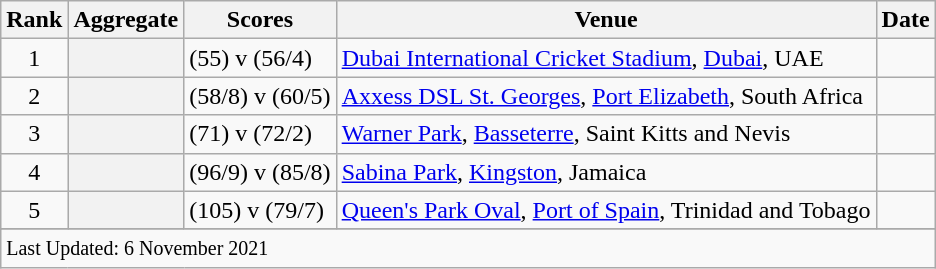<table class="wikitable plainrowheaders sortable">
<tr>
<th scope=col>Rank</th>
<th scope=col>Aggregate</th>
<th scope=col>Scores</th>
<th scope=col>Venue</th>
<th scope=col>Date</th>
</tr>
<tr>
<td align=center>1</td>
<th scope=row style=text-align:center;></th>
<td> (55) v  (56/4)</td>
<td><a href='#'>Dubai International Cricket Stadium</a>, <a href='#'>Dubai</a>, UAE</td>
<td> </td>
</tr>
<tr>
<td align=center>2</td>
<th scope=row style=text-align:center;></th>
<td> (58/8) v  (60/5)</td>
<td><a href='#'>Axxess DSL St. Georges</a>, <a href='#'>Port Elizabeth</a>, South Africa</td>
<td></td>
</tr>
<tr>
<td align=center>3</td>
<th scope=row style=text-align:center;></th>
<td> (71) v  (72/2)</td>
<td><a href='#'>Warner Park</a>, <a href='#'>Basseterre</a>, Saint Kitts and Nevis</td>
<td></td>
</tr>
<tr>
<td align=center>4</td>
<th scope=row style=text-align:center;></th>
<td> (96/9) v  (85/8)</td>
<td><a href='#'>Sabina Park</a>, <a href='#'>Kingston</a>, Jamaica</td>
<td></td>
</tr>
<tr>
<td align=center>5</td>
<th scope=row style=text-align:center;></th>
<td> (105) v  (79/7)</td>
<td><a href='#'>Queen's Park Oval</a>, <a href='#'>Port of Spain</a>, Trinidad and Tobago</td>
<td></td>
</tr>
<tr>
</tr>
<tr class=sortbottom>
<td colspan=5><small>Last Updated: 6 November 2021</small></td>
</tr>
</table>
